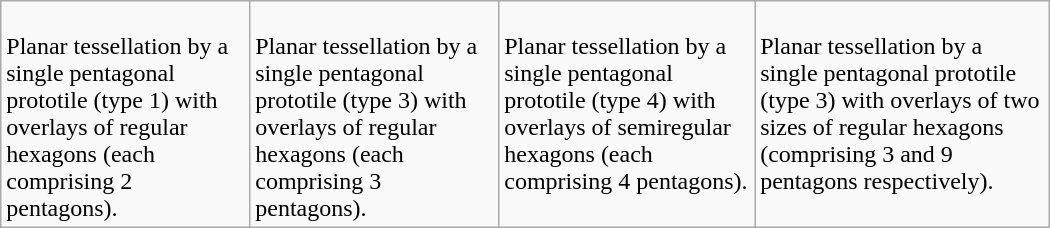<table class=wikitable width=700>
<tr valign=top>
<td><br>Planar tessellation by a single pentagonal prototile (type 1) with overlays of regular hexagons (each comprising 2 pentagons).</td>
<td><br>Planar tessellation by a single pentagonal prototile (type 3) with overlays of regular hexagons (each comprising 3 pentagons).</td>
<td><br>Planar tessellation by a single pentagonal prototile (type 4) with overlays of semiregular hexagons (each comprising 4 pentagons).</td>
<td><br>Planar tessellation by a single pentagonal prototile (type 3) with overlays of two sizes of regular hexagons (comprising 3 and 9 pentagons respectively).</td>
</tr>
</table>
